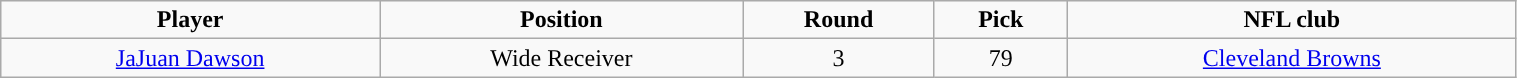<table class="wikitable" width="80%">
<tr align="center">
<td><strong>Player</strong></td>
<td><strong>Position</strong></td>
<td><strong>Round</strong></td>
<td><strong>Pick</strong></td>
<td><strong>NFL club</strong></td>
</tr>
<tr align="center" bgcolor="">
<td><a href='#'>JaJuan Dawson</a></td>
<td>Wide Receiver</td>
<td>3</td>
<td>79</td>
<td><a href='#'>Cleveland Browns</a></td>
</tr>
</table>
